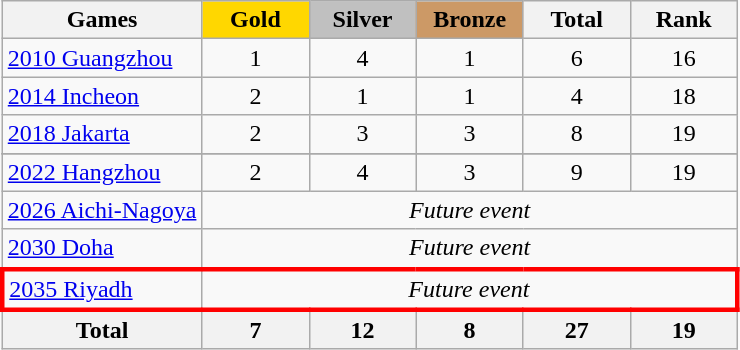<table class="wikitable sortable" style="margin-top:0em; text-align:center; font-size:100%;">
<tr>
<th>Games</th>
<th style="background:gold; width:4em;"><strong>Gold</strong></th>
<th style="background:silver; width:4em;"><strong>Silver</strong></th>
<th style="background:#cc9966; width:4em;"><strong>Bronze</strong></th>
<th style="width:4em;">Total</th>
<th style="width:4em;">Rank</th>
</tr>
<tr>
<td align=left> <a href='#'>2010 Guangzhou</a></td>
<td>1</td>
<td>4</td>
<td>1</td>
<td>6</td>
<td>16</td>
</tr>
<tr>
<td align=left> <a href='#'>2014 Incheon</a></td>
<td>2</td>
<td>1</td>
<td>1</td>
<td>4</td>
<td>18</td>
</tr>
<tr>
<td align=left> <a href='#'>2018 Jakarta</a></td>
<td>2</td>
<td>3</td>
<td>3</td>
<td>8</td>
<td>19</td>
</tr>
<tr>
</tr>
<tr class="sortbottom">
</tr>
<tr>
<td align=left> <a href='#'>2022 Hangzhou</a></td>
<td>2</td>
<td>4</td>
<td>3</td>
<td>9</td>
<td>19</td>
</tr>
<tr>
<td align=left> <a href='#'>2026 Aichi-Nagoya</a></td>
<td colspan=5><em>Future event</em></td>
</tr>
<tr>
<td align=left> <a href='#'>2030 Doha</a></td>
<td colspan=5><em>Future event</em></td>
</tr>
<tr style="border: 3px solid red">
<td align=left> <a href='#'>2035 Riyadh</a></td>
<td colspan=5><em>Future event</em></td>
</tr>
<tr>
<th>Total</th>
<th>7</th>
<th>12</th>
<th>8</th>
<th>27</th>
<th>19</th>
</tr>
</table>
